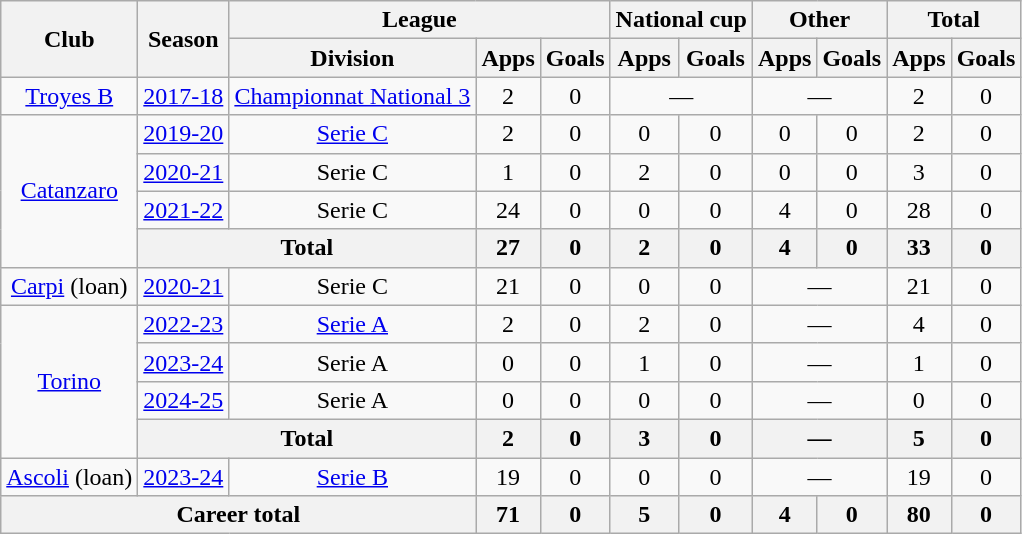<table class="wikitable" style="text-align: center;">
<tr>
<th rowspan="2">Club</th>
<th rowspan="2">Season</th>
<th colspan="3">League</th>
<th colspan="2">National cup</th>
<th colspan="2">Other</th>
<th colspan="2">Total</th>
</tr>
<tr>
<th>Division</th>
<th>Apps</th>
<th>Goals</th>
<th>Apps</th>
<th>Goals</th>
<th>Apps</th>
<th>Goals</th>
<th>Apps</th>
<th>Goals</th>
</tr>
<tr>
<td><a href='#'>Troyes B</a></td>
<td><a href='#'>2017-18</a></td>
<td><a href='#'>Championnat National 3</a></td>
<td>2</td>
<td>0</td>
<td colspan="2">—</td>
<td colspan="2">—</td>
<td>2</td>
<td>0</td>
</tr>
<tr>
<td rowspan="4"><a href='#'>Catanzaro</a></td>
<td><a href='#'>2019-20</a></td>
<td><a href='#'>Serie C</a></td>
<td>2</td>
<td>0</td>
<td>0</td>
<td>0</td>
<td>0</td>
<td>0</td>
<td>2</td>
<td>0</td>
</tr>
<tr>
<td><a href='#'>2020-21</a></td>
<td>Serie C</td>
<td>1</td>
<td>0</td>
<td>2</td>
<td>0</td>
<td>0</td>
<td>0</td>
<td>3</td>
<td>0</td>
</tr>
<tr>
<td><a href='#'>2021-22</a></td>
<td>Serie C</td>
<td>24</td>
<td>0</td>
<td>0</td>
<td>0</td>
<td>4</td>
<td>0</td>
<td>28</td>
<td>0</td>
</tr>
<tr>
<th colspan="2">Total</th>
<th>27</th>
<th>0</th>
<th>2</th>
<th>0</th>
<th>4</th>
<th>0</th>
<th>33</th>
<th>0</th>
</tr>
<tr>
<td><a href='#'>Carpi</a> (loan)</td>
<td><a href='#'>2020-21</a></td>
<td>Serie C</td>
<td>21</td>
<td>0</td>
<td>0</td>
<td>0</td>
<td colspan="2">—</td>
<td>21</td>
<td>0</td>
</tr>
<tr>
<td rowspan="4"><a href='#'>Torino</a></td>
<td><a href='#'>2022-23</a></td>
<td><a href='#'>Serie A</a></td>
<td>2</td>
<td>0</td>
<td>2</td>
<td>0</td>
<td colspan="2">—</td>
<td>4</td>
<td>0</td>
</tr>
<tr>
<td><a href='#'>2023-24</a></td>
<td>Serie A</td>
<td>0</td>
<td>0</td>
<td>1</td>
<td>0</td>
<td colspan="2">—</td>
<td>1</td>
<td>0</td>
</tr>
<tr>
<td><a href='#'>2024-25</a></td>
<td>Serie A</td>
<td>0</td>
<td>0</td>
<td>0</td>
<td>0</td>
<td colspan="2">—</td>
<td>0</td>
<td>0</td>
</tr>
<tr>
<th colspan="2">Total</th>
<th>2</th>
<th>0</th>
<th>3</th>
<th>0</th>
<th colspan="2">—</th>
<th>5</th>
<th>0</th>
</tr>
<tr>
<td><a href='#'>Ascoli</a> (loan)</td>
<td><a href='#'>2023-24</a></td>
<td><a href='#'>Serie B</a></td>
<td>19</td>
<td>0</td>
<td>0</td>
<td>0</td>
<td colspan="2">—</td>
<td>19</td>
<td>0</td>
</tr>
<tr>
<th colspan="3">Career total</th>
<th>71</th>
<th>0</th>
<th>5</th>
<th>0</th>
<th>4</th>
<th>0</th>
<th>80</th>
<th>0</th>
</tr>
</table>
